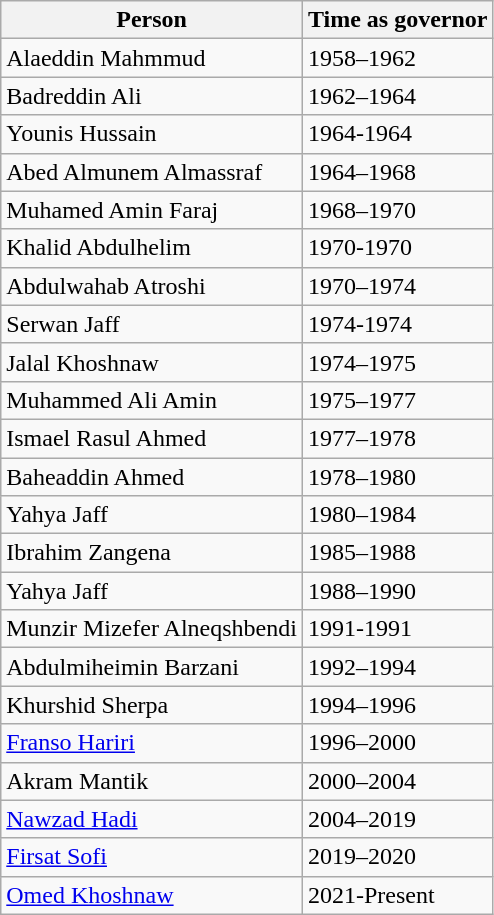<table class="wikitable">
<tr>
<th>Person</th>
<th>Time as governor</th>
</tr>
<tr>
<td>Alaeddin Mahmmud</td>
<td>1958–1962</td>
</tr>
<tr>
<td>Badreddin Ali</td>
<td>1962–1964</td>
</tr>
<tr>
<td>Younis Hussain</td>
<td>1964-1964</td>
</tr>
<tr>
<td>Abed Almunem Almassraf</td>
<td>1964–1968</td>
</tr>
<tr>
<td>Muhamed Amin Faraj</td>
<td>1968–1970</td>
</tr>
<tr>
<td>Khalid Abdulhelim</td>
<td>1970-1970</td>
</tr>
<tr>
<td>Abdulwahab Atroshi</td>
<td>1970–1974</td>
</tr>
<tr>
<td>Serwan Jaff</td>
<td>1974-1974</td>
</tr>
<tr>
<td>Jalal Khoshnaw</td>
<td>1974–1975</td>
</tr>
<tr>
<td>Muhammed Ali Amin</td>
<td>1975–1977</td>
</tr>
<tr>
<td>Ismael Rasul Ahmed</td>
<td>1977–1978</td>
</tr>
<tr>
<td>Baheaddin Ahmed</td>
<td>1978–1980</td>
</tr>
<tr>
<td>Yahya Jaff</td>
<td>1980–1984</td>
</tr>
<tr>
<td>Ibrahim Zangena</td>
<td>1985–1988</td>
</tr>
<tr>
<td>Yahya Jaff</td>
<td>1988–1990</td>
</tr>
<tr>
<td>Munzir Mizefer Alneqshbendi</td>
<td>1991-1991</td>
</tr>
<tr>
<td>Abdulmiheimin Barzani</td>
<td>1992–1994</td>
</tr>
<tr>
<td>Khurshid Sherpa</td>
<td>1994–1996</td>
</tr>
<tr>
<td><a href='#'>Franso Hariri</a></td>
<td>1996–2000</td>
</tr>
<tr>
<td>Akram Mantik</td>
<td>2000–2004</td>
</tr>
<tr>
<td><a href='#'>Nawzad Hadi</a></td>
<td>2004–2019</td>
</tr>
<tr>
<td><a href='#'>Firsat Sofi</a></td>
<td>2019–2020</td>
</tr>
<tr>
<td><a href='#'>Omed Khoshnaw</a></td>
<td>2021-Present</td>
</tr>
</table>
